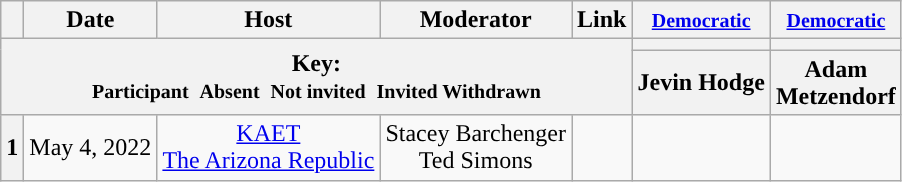<table class="wikitable" style="text-align:center;">
<tr>
<th scope="col"></th>
<th scope="col">Date</th>
<th scope="col">Host</th>
<th scope="col">Moderator</th>
<th scope="col">Link</th>
<th scope="col"><small><a href='#'>Democratic</a></small></th>
<th scope="col"><small><a href='#'>Democratic</a></small></th>
</tr>
<tr>
<th colspan="5" rowspan="2">Key:<br> <small>Participant </small>  <small>Absent </small>  <small>Not invited </small>  <small>Invited  Withdrawn</small></th>
<th scope="col" style="background:"></th>
<th scope="col" style="background:"></th>
</tr>
<tr>
<th scope="col">Jevin Hodge</th>
<th scope="col">Adam<br>Metzendorf</th>
</tr>
<tr>
<th>1</th>
<td style="white-space:nowrap;">May 4, 2022</td>
<td style="white-space:nowrap;"><a href='#'>KAET</a><br><a href='#'>The Arizona Republic</a></td>
<td style="white-space:nowrap;">Stacey Barchenger<br>Ted Simons</td>
<td style="white-space:nowrap;"></td>
<td></td>
<td></td>
</tr>
</table>
